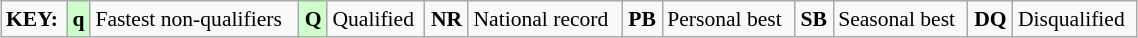<table class="wikitable" style="margin:0.5em auto; font-size:90%;position:relative;" width=60%>
<tr>
<td><strong>KEY:</strong></td>
<td bgcolor=ccffcc align=center><strong>q</strong></td>
<td>Fastest non-qualifiers</td>
<td bgcolor=ccffcc align=center><strong>Q</strong></td>
<td>Qualified</td>
<td align=center><strong>NR</strong></td>
<td>National record</td>
<td align=center><strong>PB</strong></td>
<td>Personal best</td>
<td align=center><strong>SB</strong></td>
<td>Seasonal best</td>
<td align=center><strong>DQ</strong></td>
<td>Disqualified</td>
</tr>
</table>
